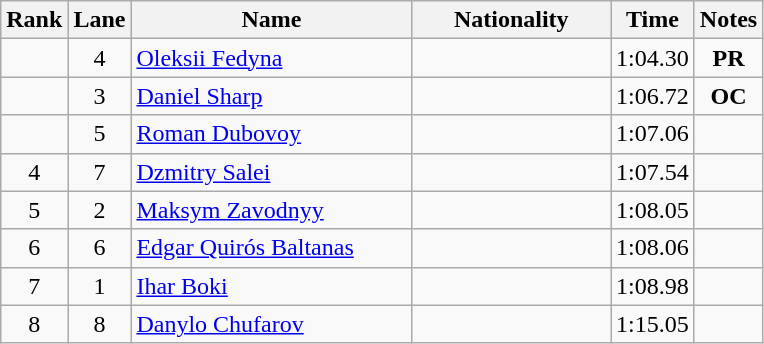<table class="wikitable sortable" style="text-align:center">
<tr>
<th>Rank</th>
<th>Lane</th>
<th style="width:180px">Name</th>
<th style="width:125px">Nationality</th>
<th>Time</th>
<th>Notes</th>
</tr>
<tr>
<td></td>
<td>4</td>
<td style="text-align:left;"><a href='#'>Oleksii Fedyna</a></td>
<td style="text-align:left;"></td>
<td>1:04.30</td>
<td><strong>PR</strong></td>
</tr>
<tr>
<td></td>
<td>3</td>
<td style="text-align:left;"><a href='#'>Daniel Sharp</a></td>
<td style="text-align:left;"></td>
<td>1:06.72</td>
<td><strong>OC</strong></td>
</tr>
<tr>
<td></td>
<td>5</td>
<td style="text-align:left;"><a href='#'>Roman Dubovoy</a></td>
<td style="text-align:left;"></td>
<td>1:07.06</td>
<td></td>
</tr>
<tr>
<td>4</td>
<td>7</td>
<td style="text-align:left;"><a href='#'>Dzmitry Salei</a></td>
<td style="text-align:left;"></td>
<td>1:07.54</td>
<td></td>
</tr>
<tr>
<td>5</td>
<td>2</td>
<td style="text-align:left;"><a href='#'>Maksym Zavodnyy</a></td>
<td style="text-align:left;"></td>
<td>1:08.05</td>
<td></td>
</tr>
<tr>
<td>6</td>
<td>6</td>
<td style="text-align:left;"><a href='#'>Edgar Quirós Baltanas</a></td>
<td style="text-align:left;"></td>
<td>1:08.06</td>
<td></td>
</tr>
<tr>
<td>7</td>
<td>1</td>
<td style="text-align:left;"><a href='#'>Ihar Boki</a></td>
<td style="text-align:left;"></td>
<td>1:08.98</td>
<td></td>
</tr>
<tr>
<td>8</td>
<td>8</td>
<td style="text-align:left;"><a href='#'>Danylo Chufarov</a></td>
<td style="text-align:left;"></td>
<td>1:15.05</td>
<td></td>
</tr>
</table>
